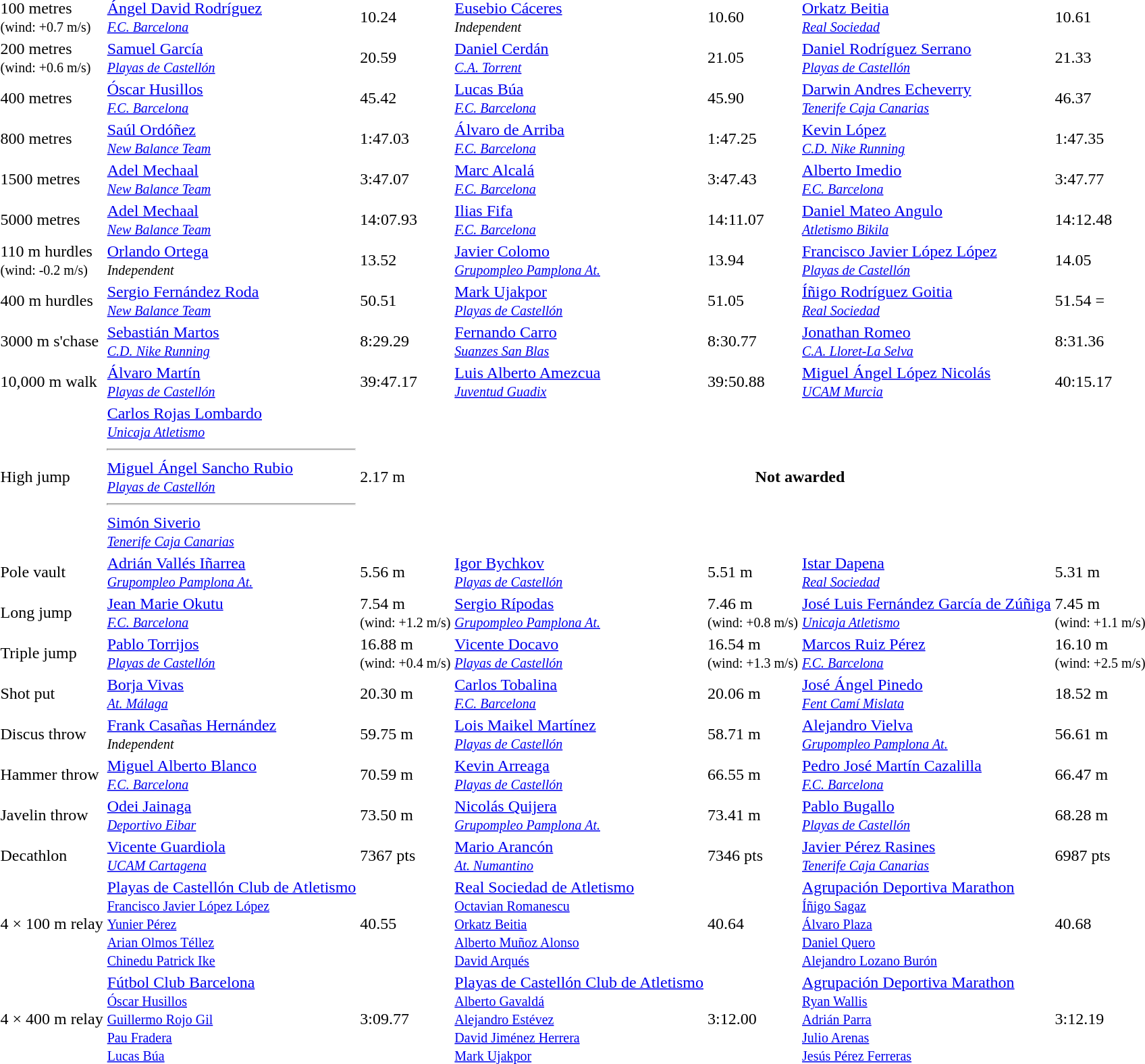<table>
<tr>
<td>100 metres<br><small>(wind: +0.7 m/s)</small></td>
<td><a href='#'>Ángel David Rodríguez</a><br><small><a href='#'><em>F.C. Barcelona</em></a></small></td>
<td>10.24</td>
<td><a href='#'>Eusebio Cáceres</a><br><small><em>Independent</em></small></td>
<td>10.60</td>
<td><a href='#'>Orkatz Beitia</a><br><small><a href='#'><em>Real Sociedad</em></a></small></td>
<td>10.61</td>
</tr>
<tr>
<td>200 metres<br><small>(wind: +0.6 m/s)</small></td>
<td><a href='#'>Samuel García</a><br><small><a href='#'><em>Playas de Castellón</em></a></small></td>
<td>20.59 </td>
<td><a href='#'>Daniel Cerdán</a><br><small><em><a href='#'>C.A. Torrent</a></em></small></td>
<td>21.05 </td>
<td><a href='#'>Daniel Rodríguez Serrano</a><br><small><a href='#'><em>Playas de Castellón</em></a></small></td>
<td>21.33</td>
</tr>
<tr>
<td>400 metres</td>
<td><a href='#'>Óscar Husillos</a><br><small><a href='#'><em>F.C. Barcelona</em></a></small></td>
<td>45.42</td>
<td><a href='#'>Lucas Búa</a><br><small><a href='#'><em>F.C. Barcelona</em></a></small></td>
<td>45.90</td>
<td><a href='#'>Darwin Andres Echeverry</a><br><small><a href='#'><em>Tenerife Caja Canarias</em></a></small></td>
<td>46.37 </td>
</tr>
<tr>
<td>800 metres</td>
<td><a href='#'>Saúl Ordóñez</a><br><small><em><a href='#'>New Balance Team</a></em></small></td>
<td>1:47.03</td>
<td><a href='#'>Álvaro de Arriba</a><br><small><a href='#'><em>F.C. Barcelona</em></a></small></td>
<td>1:47.25</td>
<td><a href='#'>Kevin López</a><br><small><em><a href='#'>C.D. Nike Running</a></em></small></td>
<td>1:47.35</td>
</tr>
<tr>
<td>1500 metres</td>
<td><a href='#'>Adel Mechaal</a><br><small><em><a href='#'>New Balance Team</a></em></small></td>
<td>3:47.07</td>
<td><a href='#'>Marc Alcalá</a><br><small><a href='#'><em>F.C. Barcelona</em></a></small></td>
<td>3:47.43</td>
<td><a href='#'>Alberto Imedio</a><br><small><a href='#'><em>F.C. Barcelona</em></a></small></td>
<td>3:47.77</td>
</tr>
<tr>
<td>5000 metres</td>
<td><a href='#'>Adel Mechaal</a><br><small><em><a href='#'>New Balance Team</a></em></small></td>
<td>14:07.93</td>
<td><a href='#'>Ilias Fifa</a><br><small><a href='#'><em>F.C. Barcelona</em></a></small></td>
<td>14:11.07</td>
<td><a href='#'>Daniel Mateo Angulo</a><br><small><em><a href='#'>Atletismo Bikila</a></em></small></td>
<td>14:12.48</td>
</tr>
<tr>
<td>110 m hurdles<br><small>(wind: -0.2 m/s)</small></td>
<td><a href='#'>Orlando Ortega</a><br><small><em>Independent</em></small></td>
<td>13.52</td>
<td><a href='#'>Javier Colomo</a><br><small><a href='#'><em>Grupompleo Pamplona At.</em></a></small></td>
<td>13.94</td>
<td><a href='#'>Francisco Javier López López</a><br><small><a href='#'><em>Playas de Castellón</em></a></small></td>
<td>14.05</td>
</tr>
<tr>
<td>400 m hurdles</td>
<td><a href='#'>Sergio Fernández Roda</a><br><small><em><a href='#'>New Balance Team</a></em></small></td>
<td>50.51</td>
<td><a href='#'>Mark Ujakpor</a><br><small><a href='#'><em>Playas de Castellón</em></a></small></td>
<td>51.05</td>
<td><a href='#'>Íñigo Rodríguez Goitia</a><br><small><a href='#'><em>Real Sociedad</em></a></small></td>
<td>51.54 =</td>
</tr>
<tr>
<td>3000 m s'chase</td>
<td><a href='#'>Sebastián Martos</a><br><small><em><a href='#'>C.D. Nike Running</a></em></small></td>
<td>8:29.29</td>
<td><a href='#'>Fernando Carro</a><br><small><em><a href='#'>Suanzes San Blas</a></em></small></td>
<td>8:30.77</td>
<td><a href='#'>Jonathan Romeo</a><br><small><em><a href='#'>C.A. Lloret-La Selva</a></em></small></td>
<td>8:31.36 </td>
</tr>
<tr>
<td>10,000 m walk</td>
<td><a href='#'>Álvaro Martín</a><br><small><a href='#'><em>Playas de Castellón</em></a></small></td>
<td>39:47.17</td>
<td><a href='#'>Luis Alberto Amezcua</a><br><small><em><a href='#'>Juventud Guadix</a></em></small></td>
<td>39:50.88</td>
<td><a href='#'>Miguel Ángel López Nicolás</a><br><small><a href='#'><em>UCAM Murcia</em></a></small></td>
<td>40:15.17</td>
</tr>
<tr>
<td>High jump</td>
<td><a href='#'>Carlos Rojas Lombardo</a><br><small><em><a href='#'>Unicaja Atletismo</a></em></small><hr><a href='#'>Miguel Ángel Sancho Rubio</a><br><small><a href='#'><em>Playas de Castellón</em></a></small><hr><a href='#'>Simón Siverio</a><br><small><a href='#'><em>Tenerife Caja Canarias</em></a></small></td>
<td>2.17 m</td>
<th colspan=4>Not awarded</th>
</tr>
<tr>
<td>Pole vault</td>
<td><a href='#'>Adrián Vallés Iñarrea</a><br><small><a href='#'><em>Grupompleo Pamplona At.</em></a></small></td>
<td>5.56 m</td>
<td><a href='#'>Igor Bychkov</a><br><small><a href='#'><em>Playas de Castellón</em></a></small></td>
<td>5.51 m</td>
<td><a href='#'>Istar Dapena</a><br><small><a href='#'><em>Real Sociedad</em></a></small></td>
<td>5.31 m</td>
</tr>
<tr>
<td>Long jump</td>
<td><a href='#'>Jean Marie Okutu</a><br><small><a href='#'><em>F.C. Barcelona</em></a></small></td>
<td>7.54 m<br><small>(wind: +1.2 m/s)</small></td>
<td><a href='#'>Sergio Rípodas</a><br><small><a href='#'><em>Grupompleo Pamplona At.</em></a></small></td>
<td>7.46 m<br><small>(wind: +0.8 m/s)</small></td>
<td><a href='#'>José Luis Fernández García de Zúñiga</a><br><small><em><a href='#'>Unicaja Atletismo</a></em></small></td>
<td>7.45 m<br><small>(wind: +1.1 m/s)</small></td>
</tr>
<tr>
<td>Triple jump</td>
<td><a href='#'>Pablo Torrijos</a><br><small><a href='#'><em>Playas de Castellón</em></a></small></td>
<td>16.88 m<br><small>(wind: +0.4 m/s)</small></td>
<td><a href='#'>Vicente Docavo</a><br><small><a href='#'><em>Playas de Castellón</em></a></small></td>
<td>16.54 m<br><small>(wind: +1.3 m/s)</small></td>
<td><a href='#'>Marcos Ruiz Pérez</a><br><small><a href='#'><em>F.C. Barcelona</em></a></small></td>
<td>16.10 m <br><small>(wind: +2.5 m/s)</small></td>
</tr>
<tr>
<td>Shot put</td>
<td><a href='#'>Borja Vivas</a><br><small><a href='#'><em>At. Málaga</em></a></small></td>
<td>20.30 m</td>
<td><a href='#'>Carlos Tobalina</a><br><small><a href='#'><em>F.C. Barcelona</em></a></small></td>
<td>20.06 m</td>
<td><a href='#'>José Ángel Pinedo</a><br><small><em><a href='#'>Fent Camí Mislata</a></em></small></td>
<td>18.52 m</td>
</tr>
<tr>
<td>Discus throw</td>
<td><a href='#'>Frank Casañas Hernández</a><br><small><em>Independent</em></small></td>
<td>59.75 m</td>
<td><a href='#'>Lois Maikel Martínez</a><br><small><a href='#'><em>Playas de Castellón</em></a></small></td>
<td>58.71 m</td>
<td><a href='#'>Alejandro Vielva</a><br><small><a href='#'><em>Grupompleo Pamplona At.</em></a></small></td>
<td>56.61 m</td>
</tr>
<tr>
<td>Hammer throw</td>
<td><a href='#'>Miguel Alberto Blanco</a><br><small><a href='#'><em>F.C. Barcelona</em></a></small></td>
<td>70.59 m</td>
<td><a href='#'>Kevin Arreaga</a><br><small><a href='#'><em>Playas de Castellón</em></a></small></td>
<td>66.55 m</td>
<td><a href='#'>Pedro José Martín Cazalilla</a><br><small><a href='#'><em>F.C. Barcelona</em></a></small></td>
<td>66.47 m</td>
</tr>
<tr>
<td>Javelin throw</td>
<td><a href='#'>Odei Jainaga</a><br><small><em><a href='#'>Deportivo Eibar</a></em></small></td>
<td>73.50 m</td>
<td><a href='#'>Nicolás Quijera</a><br><small><a href='#'><em>Grupompleo Pamplona At.</em></a></small></td>
<td>73.41 m</td>
<td><a href='#'>Pablo Bugallo</a><br><small><a href='#'><em>Playas de Castellón</em></a></small></td>
<td>68.28 m</td>
</tr>
<tr>
<td>Decathlon</td>
<td><a href='#'>Vicente Guardiola</a><br><small><em><a href='#'>UCAM Cartagena</a></em></small></td>
<td>7367 pts <br></td>
<td><a href='#'>Mario Arancón</a><br><small><a href='#'><em>At. Numantino</em></a></small></td>
<td>7346 pts<br></td>
<td><a href='#'>Javier Pérez Rasines</a><br><small><a href='#'><em>Tenerife Caja Canarias</em></a></small></td>
<td>6987 pts<br></td>
</tr>
<tr>
<td>4 × 100 m relay</td>
<td><a href='#'>Playas de Castellón Club de Atletismo</a><br><small><a href='#'>Francisco Javier López López</a><br><a href='#'>Yunier Pérez</a><br><a href='#'>Arian Olmos Téllez</a><br><a href='#'>Chinedu Patrick Ike</a></small></td>
<td>40.55</td>
<td><a href='#'>Real Sociedad de Atletismo</a><br><small><a href='#'>Octavian Romanescu</a><br><a href='#'>Orkatz Beitia</a><br><a href='#'>Alberto Muñoz Alonso</a><br><a href='#'>David Arqués</a></small></td>
<td>40.64</td>
<td><a href='#'>Agrupación Deportiva Marathon</a><br><small><a href='#'>Íñigo Sagaz</a><br><a href='#'>Álvaro Plaza</a><br><a href='#'>Daniel Quero</a><br><a href='#'>Alejandro Lozano Burón</a></small></td>
<td>40.68</td>
</tr>
<tr>
<td>4 × 400 m relay</td>
<td><a href='#'>Fútbol Club Barcelona</a><br><small><a href='#'>Óscar Husillos</a><br><a href='#'>Guillermo Rojo Gil</a><br><a href='#'>Pau Fradera</a><br><a href='#'>Lucas Búa</a></small></td>
<td>3:09.77</td>
<td><a href='#'>Playas de Castellón Club de Atletismo</a><br><small><a href='#'>Alberto Gavaldá</a><br><a href='#'>Alejandro Estévez</a><br><a href='#'>David Jiménez Herrera</a><br><a href='#'>Mark Ujakpor</a></small></td>
<td>3:12.00</td>
<td><a href='#'>Agrupación Deportiva Marathon</a><br><small><a href='#'>Ryan Wallis</a><br><a href='#'>Adrián Parra</a><br><a href='#'>Julio Arenas</a><br><a href='#'>Jesús Pérez Ferreras</a></small></td>
<td>3:12.19</td>
</tr>
</table>
